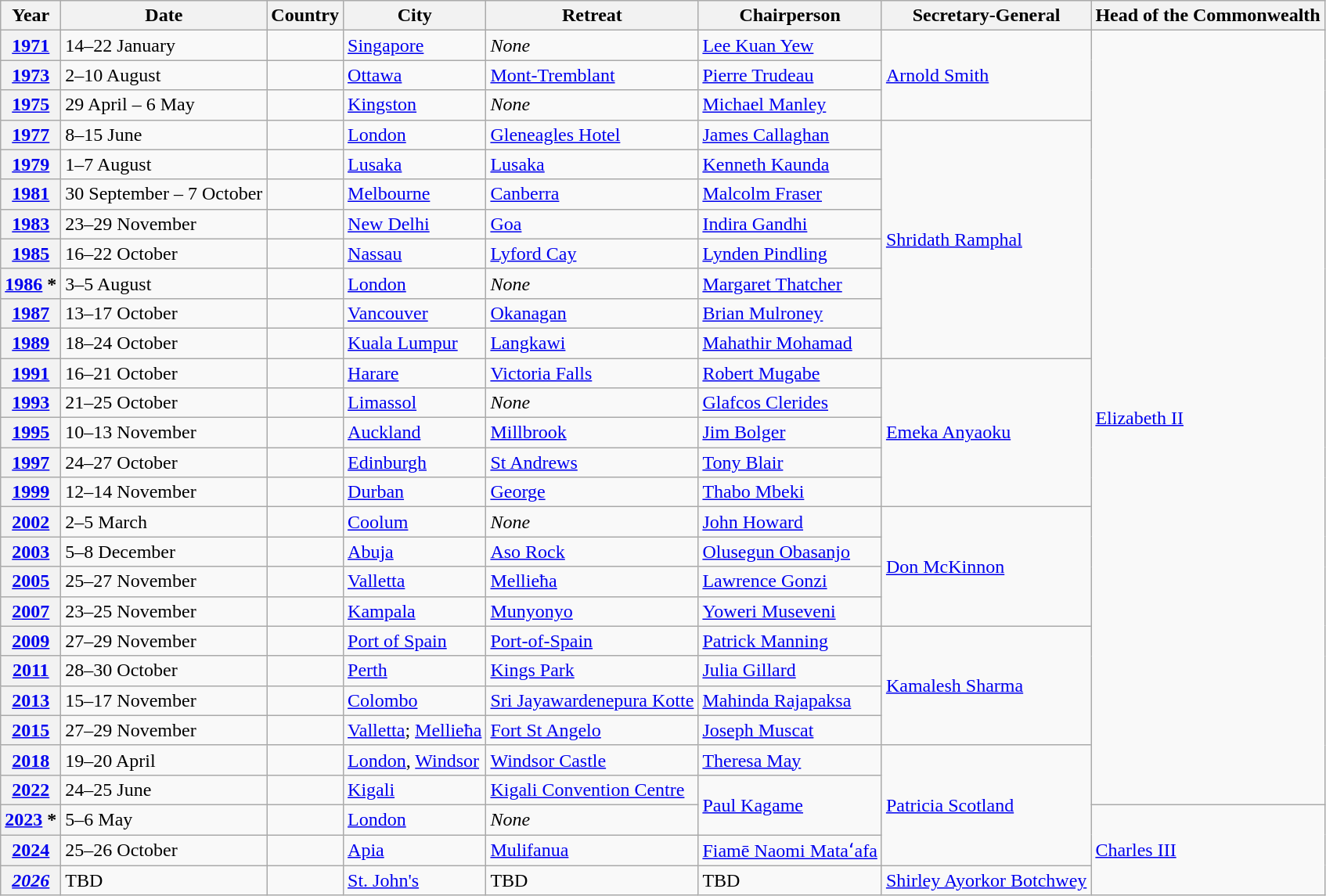<table class="wikitable sortable">
<tr>
<th>Year</th>
<th>Date</th>
<th>Country</th>
<th>City</th>
<th>Retreat</th>
<th>Chairperson</th>
<th>Secretary-General</th>
<th>Head of the Commonwealth</th>
</tr>
<tr>
<th><a href='#'>1971</a></th>
<td>14–22 January</td>
<td></td>
<td><a href='#'>Singapore</a></td>
<td><em>None</em></td>
<td><a href='#'>Lee Kuan Yew</a></td>
<td rowspan="3"><a href='#'>Arnold Smith</a></td>
<td rowspan="26"><a href='#'>Elizabeth II</a></td>
</tr>
<tr>
<th><a href='#'>1973</a></th>
<td>2–10 August</td>
<td></td>
<td><a href='#'>Ottawa</a></td>
<td><a href='#'>Mont-Tremblant</a></td>
<td><a href='#'>Pierre Trudeau</a></td>
</tr>
<tr>
<th><a href='#'>1975</a></th>
<td>29 April – 6 May</td>
<td></td>
<td><a href='#'>Kingston</a></td>
<td><em>None</em></td>
<td><a href='#'>Michael Manley</a></td>
</tr>
<tr>
<th><a href='#'>1977</a></th>
<td>8–15 June</td>
<td></td>
<td><a href='#'>London</a></td>
<td><a href='#'>Gleneagles Hotel</a></td>
<td><a href='#'>James Callaghan</a></td>
<td rowspan="8"><a href='#'>Shridath Ramphal</a></td>
</tr>
<tr>
<th><a href='#'>1979</a></th>
<td>1–7 August</td>
<td></td>
<td><a href='#'>Lusaka</a></td>
<td><a href='#'>Lusaka</a></td>
<td><a href='#'>Kenneth Kaunda</a></td>
</tr>
<tr>
<th><a href='#'>1981</a></th>
<td>30 September – 7 October</td>
<td></td>
<td><a href='#'>Melbourne</a></td>
<td><a href='#'>Canberra</a></td>
<td><a href='#'>Malcolm Fraser</a></td>
</tr>
<tr>
<th><a href='#'>1983</a></th>
<td>23–29 November</td>
<td></td>
<td><a href='#'>New Delhi</a></td>
<td><a href='#'>Goa</a></td>
<td><a href='#'>Indira Gandhi</a></td>
</tr>
<tr>
<th><a href='#'>1985</a></th>
<td>16–22 October</td>
<td></td>
<td><a href='#'>Nassau</a></td>
<td><a href='#'>Lyford Cay</a></td>
<td><a href='#'>Lynden Pindling</a></td>
</tr>
<tr>
<th><a href='#'>1986</a> *</th>
<td>3–5 August</td>
<td></td>
<td><a href='#'>London</a></td>
<td><em>None</em></td>
<td><a href='#'>Margaret Thatcher</a></td>
</tr>
<tr>
<th><a href='#'>1987</a></th>
<td>13–17 October</td>
<td></td>
<td><a href='#'>Vancouver</a></td>
<td><a href='#'>Okanagan</a></td>
<td><a href='#'>Brian Mulroney</a></td>
</tr>
<tr>
<th><a href='#'>1989</a></th>
<td>18–24 October</td>
<td></td>
<td><a href='#'>Kuala Lumpur</a></td>
<td><a href='#'>Langkawi</a></td>
<td><a href='#'>Mahathir Mohamad</a></td>
</tr>
<tr>
<th><a href='#'>1991</a></th>
<td>16–21 October</td>
<td></td>
<td><a href='#'>Harare</a></td>
<td><a href='#'>Victoria Falls</a></td>
<td><a href='#'>Robert Mugabe</a></td>
<td rowspan="5"><a href='#'>Emeka Anyaoku</a></td>
</tr>
<tr>
<th><a href='#'>1993</a></th>
<td>21–25 October</td>
<td></td>
<td><a href='#'>Limassol</a></td>
<td><em>None</em></td>
<td><a href='#'>Glafcos Clerides</a></td>
</tr>
<tr>
<th><a href='#'>1995</a></th>
<td>10–13 November</td>
<td></td>
<td><a href='#'>Auckland</a></td>
<td><a href='#'>Millbrook</a></td>
<td><a href='#'>Jim Bolger</a></td>
</tr>
<tr>
<th><a href='#'>1997</a></th>
<td>24–27 October</td>
<td></td>
<td><a href='#'>Edinburgh</a></td>
<td><a href='#'>St Andrews</a></td>
<td><a href='#'>Tony Blair</a></td>
</tr>
<tr>
<th><a href='#'>1999</a></th>
<td>12–14 November</td>
<td></td>
<td><a href='#'>Durban</a></td>
<td><a href='#'>George</a></td>
<td><a href='#'>Thabo Mbeki</a></td>
</tr>
<tr>
<th><a href='#'>2002</a></th>
<td>2–5 March</td>
<td></td>
<td><a href='#'>Coolum</a></td>
<td><em>None</em></td>
<td><a href='#'>John Howard</a></td>
<td rowspan="4"><a href='#'>Don McKinnon</a></td>
</tr>
<tr>
<th><a href='#'>2003</a></th>
<td>5–8 December</td>
<td></td>
<td><a href='#'>Abuja</a></td>
<td><a href='#'>Aso Rock</a></td>
<td><a href='#'>Olusegun Obasanjo</a></td>
</tr>
<tr>
<th><a href='#'>2005</a></th>
<td>25–27 November</td>
<td></td>
<td><a href='#'>Valletta</a></td>
<td><a href='#'>Mellieħa</a></td>
<td><a href='#'>Lawrence Gonzi</a></td>
</tr>
<tr>
<th><a href='#'>2007</a></th>
<td>23–25 November</td>
<td></td>
<td><a href='#'>Kampala</a></td>
<td><a href='#'>Munyonyo</a></td>
<td><a href='#'>Yoweri Museveni</a></td>
</tr>
<tr>
<th><a href='#'>2009</a></th>
<td>27–29 November</td>
<td></td>
<td><a href='#'>Port of Spain</a></td>
<td><a href='#'>Port-of-Spain</a></td>
<td><a href='#'>Patrick Manning</a></td>
<td rowspan="4"><a href='#'>Kamalesh Sharma</a></td>
</tr>
<tr>
<th><a href='#'>2011</a></th>
<td>28–30 October</td>
<td></td>
<td><a href='#'>Perth</a></td>
<td><a href='#'>Kings Park</a></td>
<td><a href='#'>Julia Gillard</a></td>
</tr>
<tr>
<th><a href='#'>2013</a></th>
<td>15–17 November</td>
<td></td>
<td><a href='#'>Colombo</a></td>
<td><a href='#'>Sri Jayawardenepura Kotte</a></td>
<td><a href='#'>Mahinda Rajapaksa</a></td>
</tr>
<tr>
<th><a href='#'>2015</a></th>
<td>27–29 November</td>
<td></td>
<td><a href='#'>Valletta</a>; <a href='#'>Mellieħa</a></td>
<td><a href='#'>Fort St Angelo</a></td>
<td><a href='#'>Joseph Muscat</a></td>
</tr>
<tr>
<th><a href='#'>2018</a></th>
<td>19–20 April</td>
<td></td>
<td><a href='#'>London</a>, <a href='#'>Windsor</a></td>
<td><a href='#'>Windsor Castle</a></td>
<td><a href='#'>Theresa May</a></td>
<td rowspan="4"><a href='#'>Patricia Scotland</a></td>
</tr>
<tr>
<th><a href='#'>2022</a></th>
<td>24–25 June</td>
<td></td>
<td><a href='#'>Kigali</a></td>
<td><a href='#'>Kigali Convention Centre</a></td>
<td rowspan="2"><a href='#'>Paul Kagame</a></td>
</tr>
<tr>
<th><a href='#'>2023</a> *</th>
<td>5–6 May</td>
<td></td>
<td><a href='#'>London</a></td>
<td><em>None</em></td>
<td rowspan="3"><a href='#'>Charles III</a></td>
</tr>
<tr>
<th><a href='#'>2024</a></th>
<td>25–26 October</td>
<td></td>
<td><a href='#'>Apia</a></td>
<td><a href='#'>Mulifanua</a></td>
<td><a href='#'>Fiamē Naomi Mataʻafa</a></td>
</tr>
<tr>
<th><em><a href='#'>2026</a></em></th>
<td>TBD</td>
<td></td>
<td><a href='#'>St. John's</a></td>
<td>TBD</td>
<td>TBD</td>
<td><a href='#'>Shirley Ayorkor Botchwey</a></td>
</tr>
</table>
